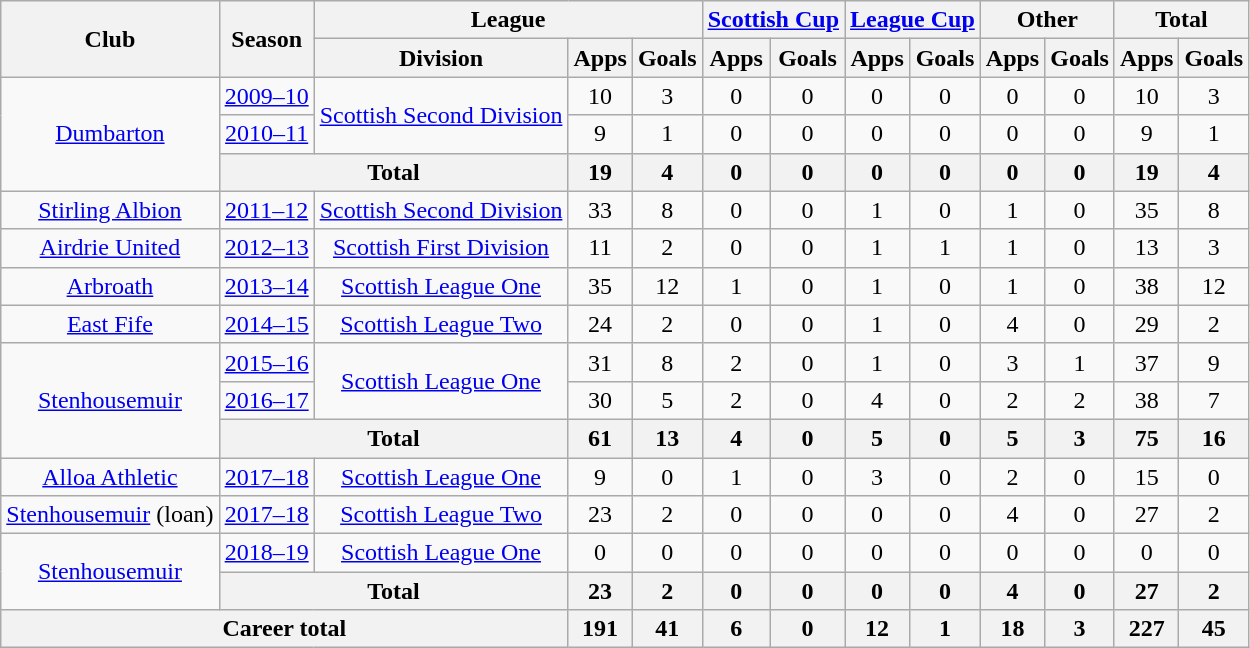<table class="wikitable" style="text-align:center">
<tr>
<th rowspan="2">Club</th>
<th rowspan="2">Season</th>
<th colspan="3">League</th>
<th colspan="2"><a href='#'>Scottish Cup</a></th>
<th colspan="2"><a href='#'>League Cup</a></th>
<th colspan="2">Other</th>
<th colspan="2">Total</th>
</tr>
<tr>
<th>Division</th>
<th>Apps</th>
<th>Goals</th>
<th>Apps</th>
<th>Goals</th>
<th>Apps</th>
<th>Goals</th>
<th>Apps</th>
<th>Goals</th>
<th>Apps</th>
<th>Goals</th>
</tr>
<tr>
<td rowspan="3"><a href='#'>Dumbarton</a></td>
<td><a href='#'>2009–10</a></td>
<td rowspan="2"><a href='#'>Scottish Second Division</a></td>
<td>10</td>
<td>3</td>
<td>0</td>
<td>0</td>
<td>0</td>
<td>0</td>
<td>0</td>
<td>0</td>
<td>10</td>
<td>3</td>
</tr>
<tr>
<td><a href='#'>2010–11</a></td>
<td>9</td>
<td>1</td>
<td>0</td>
<td>0</td>
<td>0</td>
<td>0</td>
<td>0</td>
<td>0</td>
<td>9</td>
<td>1</td>
</tr>
<tr>
<th colspan="2">Total</th>
<th>19</th>
<th>4</th>
<th>0</th>
<th>0</th>
<th>0</th>
<th>0</th>
<th>0</th>
<th>0</th>
<th>19</th>
<th>4</th>
</tr>
<tr>
<td><a href='#'>Stirling Albion</a></td>
<td><a href='#'>2011–12</a></td>
<td><a href='#'>Scottish Second Division</a></td>
<td>33</td>
<td>8</td>
<td>0</td>
<td>0</td>
<td>1</td>
<td>0</td>
<td>1</td>
<td>0</td>
<td>35</td>
<td>8</td>
</tr>
<tr>
<td><a href='#'>Airdrie United</a></td>
<td><a href='#'>2012–13</a></td>
<td><a href='#'>Scottish First Division</a></td>
<td>11</td>
<td>2</td>
<td>0</td>
<td>0</td>
<td>1</td>
<td>1</td>
<td>1</td>
<td>0</td>
<td>13</td>
<td>3</td>
</tr>
<tr>
<td><a href='#'>Arbroath</a></td>
<td><a href='#'>2013–14</a></td>
<td><a href='#'>Scottish League One</a></td>
<td>35</td>
<td>12</td>
<td>1</td>
<td>0</td>
<td>1</td>
<td>0</td>
<td>1</td>
<td>0</td>
<td>38</td>
<td>12</td>
</tr>
<tr>
<td><a href='#'>East Fife</a></td>
<td><a href='#'>2014–15</a></td>
<td><a href='#'>Scottish League Two</a></td>
<td>24</td>
<td>2</td>
<td>0</td>
<td>0</td>
<td>1</td>
<td>0</td>
<td>4</td>
<td>0</td>
<td>29</td>
<td>2</td>
</tr>
<tr>
<td rowspan="3"><a href='#'>Stenhousemuir</a></td>
<td><a href='#'>2015–16</a></td>
<td rowspan="2"><a href='#'>Scottish League One</a></td>
<td>31</td>
<td>8</td>
<td>2</td>
<td>0</td>
<td>1</td>
<td>0</td>
<td>3</td>
<td>1</td>
<td>37</td>
<td>9</td>
</tr>
<tr>
<td><a href='#'>2016–17</a></td>
<td>30</td>
<td>5</td>
<td>2</td>
<td>0</td>
<td>4</td>
<td>0</td>
<td>2</td>
<td>2</td>
<td>38</td>
<td>7</td>
</tr>
<tr>
<th colspan="2">Total</th>
<th>61</th>
<th>13</th>
<th>4</th>
<th>0</th>
<th>5</th>
<th>0</th>
<th>5</th>
<th>3</th>
<th>75</th>
<th>16</th>
</tr>
<tr>
<td><a href='#'>Alloa Athletic</a></td>
<td><a href='#'>2017–18</a></td>
<td><a href='#'>Scottish League One</a></td>
<td>9</td>
<td>0</td>
<td>1</td>
<td>0</td>
<td>3</td>
<td>0</td>
<td>2</td>
<td>0</td>
<td>15</td>
<td>0</td>
</tr>
<tr>
<td><a href='#'>Stenhousemuir</a> (loan)</td>
<td><a href='#'>2017–18</a></td>
<td><a href='#'>Scottish League Two</a></td>
<td>23</td>
<td>2</td>
<td>0</td>
<td>0</td>
<td>0</td>
<td>0</td>
<td>4</td>
<td>0</td>
<td>27</td>
<td>2</td>
</tr>
<tr>
<td rowspan="2"><a href='#'>Stenhousemuir</a></td>
<td><a href='#'>2018–19</a></td>
<td><a href='#'>Scottish League One</a></td>
<td>0</td>
<td>0</td>
<td>0</td>
<td>0</td>
<td>0</td>
<td>0</td>
<td>0</td>
<td>0</td>
<td>0</td>
<td>0</td>
</tr>
<tr>
<th colspan="2">Total</th>
<th>23</th>
<th>2</th>
<th>0</th>
<th>0</th>
<th>0</th>
<th>0</th>
<th>4</th>
<th>0</th>
<th>27</th>
<th>2</th>
</tr>
<tr>
<th colspan="3">Career total</th>
<th>191</th>
<th>41</th>
<th>6</th>
<th>0</th>
<th>12</th>
<th>1</th>
<th>18</th>
<th>3</th>
<th>227</th>
<th>45</th>
</tr>
</table>
